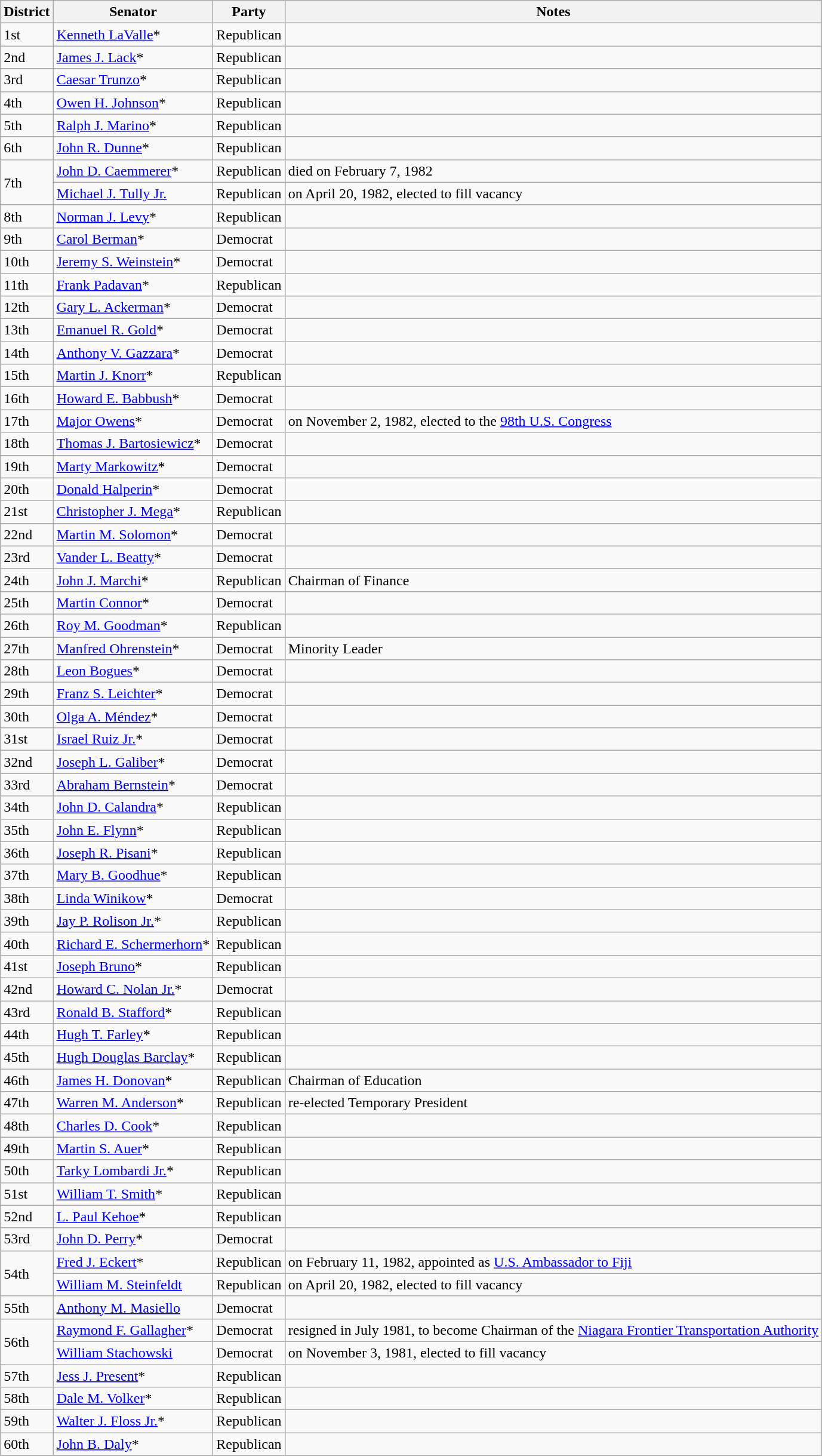<table class=wikitable>
<tr>
<th>District</th>
<th>Senator</th>
<th>Party</th>
<th>Notes</th>
</tr>
<tr>
<td>1st</td>
<td><a href='#'>Kenneth LaValle</a>*</td>
<td>Republican</td>
<td></td>
</tr>
<tr>
<td>2nd</td>
<td><a href='#'>James J. Lack</a>*</td>
<td>Republican</td>
<td></td>
</tr>
<tr>
<td>3rd</td>
<td><a href='#'>Caesar Trunzo</a>*</td>
<td>Republican</td>
<td></td>
</tr>
<tr>
<td>4th</td>
<td><a href='#'>Owen H. Johnson</a>*</td>
<td>Republican</td>
<td></td>
</tr>
<tr>
<td>5th</td>
<td><a href='#'>Ralph J. Marino</a>*</td>
<td>Republican</td>
<td></td>
</tr>
<tr>
<td>6th</td>
<td><a href='#'>John R. Dunne</a>*</td>
<td>Republican</td>
<td></td>
</tr>
<tr>
<td rowspan="2">7th</td>
<td><a href='#'>John D. Caemmerer</a>*</td>
<td>Republican</td>
<td>died on February 7, 1982</td>
</tr>
<tr>
<td><a href='#'>Michael J. Tully Jr.</a></td>
<td>Republican</td>
<td>on April 20, 1982, elected to fill vacancy</td>
</tr>
<tr>
<td>8th</td>
<td><a href='#'>Norman J. Levy</a>*</td>
<td>Republican</td>
<td></td>
</tr>
<tr>
<td>9th</td>
<td><a href='#'>Carol Berman</a>*</td>
<td>Democrat</td>
<td></td>
</tr>
<tr>
<td>10th</td>
<td><a href='#'>Jeremy S. Weinstein</a>*</td>
<td>Democrat</td>
<td></td>
</tr>
<tr>
<td>11th</td>
<td><a href='#'>Frank Padavan</a>*</td>
<td>Republican</td>
<td></td>
</tr>
<tr>
<td>12th</td>
<td><a href='#'>Gary L. Ackerman</a>*</td>
<td>Democrat</td>
<td></td>
</tr>
<tr>
<td>13th</td>
<td><a href='#'>Emanuel R. Gold</a>*</td>
<td>Democrat</td>
<td></td>
</tr>
<tr>
<td>14th</td>
<td><a href='#'>Anthony V. Gazzara</a>*</td>
<td>Democrat</td>
<td></td>
</tr>
<tr>
<td>15th</td>
<td><a href='#'>Martin J. Knorr</a>*</td>
<td>Republican</td>
<td></td>
</tr>
<tr>
<td>16th</td>
<td><a href='#'>Howard E. Babbush</a>*</td>
<td>Democrat</td>
<td></td>
</tr>
<tr>
<td>17th</td>
<td><a href='#'>Major Owens</a>*</td>
<td>Democrat</td>
<td>on November 2, 1982, elected to the <a href='#'>98th U.S. Congress</a></td>
</tr>
<tr>
<td>18th</td>
<td><a href='#'>Thomas J. Bartosiewicz</a>*</td>
<td>Democrat</td>
<td></td>
</tr>
<tr>
<td>19th</td>
<td><a href='#'>Marty Markowitz</a>*</td>
<td>Democrat</td>
<td></td>
</tr>
<tr>
<td>20th</td>
<td><a href='#'>Donald Halperin</a>*</td>
<td>Democrat</td>
<td></td>
</tr>
<tr>
<td>21st</td>
<td><a href='#'>Christopher J. Mega</a>*</td>
<td>Republican</td>
<td></td>
</tr>
<tr>
<td>22nd</td>
<td><a href='#'>Martin M. Solomon</a>*</td>
<td>Democrat</td>
<td></td>
</tr>
<tr>
<td>23rd</td>
<td><a href='#'>Vander L. Beatty</a>*</td>
<td>Democrat</td>
<td></td>
</tr>
<tr>
<td>24th</td>
<td><a href='#'>John J. Marchi</a>*</td>
<td>Republican</td>
<td>Chairman of Finance</td>
</tr>
<tr>
<td>25th</td>
<td><a href='#'>Martin Connor</a>*</td>
<td>Democrat</td>
<td></td>
</tr>
<tr>
<td>26th</td>
<td><a href='#'>Roy M. Goodman</a>*</td>
<td>Republican</td>
<td></td>
</tr>
<tr>
<td>27th</td>
<td><a href='#'>Manfred Ohrenstein</a>*</td>
<td>Democrat</td>
<td>Minority Leader</td>
</tr>
<tr>
<td>28th</td>
<td><a href='#'>Leon Bogues</a>*</td>
<td>Democrat</td>
<td></td>
</tr>
<tr>
<td>29th</td>
<td><a href='#'>Franz S. Leichter</a>*</td>
<td>Democrat</td>
<td></td>
</tr>
<tr>
<td>30th</td>
<td><a href='#'>Olga A. Méndez</a>*</td>
<td>Democrat</td>
<td></td>
</tr>
<tr>
<td>31st</td>
<td><a href='#'>Israel Ruiz Jr.</a>*</td>
<td>Democrat</td>
<td></td>
</tr>
<tr>
<td>32nd</td>
<td><a href='#'>Joseph L. Galiber</a>*</td>
<td>Democrat</td>
<td></td>
</tr>
<tr>
<td>33rd</td>
<td><a href='#'>Abraham Bernstein</a>*</td>
<td>Democrat</td>
<td></td>
</tr>
<tr>
<td>34th</td>
<td><a href='#'>John D. Calandra</a>*</td>
<td>Republican</td>
<td></td>
</tr>
<tr>
<td>35th</td>
<td><a href='#'>John E. Flynn</a>*</td>
<td>Republican</td>
<td></td>
</tr>
<tr>
<td>36th</td>
<td><a href='#'>Joseph R. Pisani</a>*</td>
<td>Republican</td>
<td></td>
</tr>
<tr>
<td>37th</td>
<td><a href='#'>Mary B. Goodhue</a>*</td>
<td>Republican</td>
<td></td>
</tr>
<tr>
<td>38th</td>
<td><a href='#'>Linda Winikow</a>*</td>
<td>Democrat</td>
<td></td>
</tr>
<tr>
<td>39th</td>
<td><a href='#'>Jay P. Rolison Jr.</a>*</td>
<td>Republican</td>
<td></td>
</tr>
<tr>
<td>40th</td>
<td><a href='#'>Richard E. Schermerhorn</a>*</td>
<td>Republican</td>
<td></td>
</tr>
<tr>
<td>41st</td>
<td><a href='#'>Joseph Bruno</a>*</td>
<td>Republican</td>
<td></td>
</tr>
<tr>
<td>42nd</td>
<td><a href='#'>Howard C. Nolan Jr.</a>*</td>
<td>Democrat</td>
<td></td>
</tr>
<tr>
<td>43rd</td>
<td><a href='#'>Ronald B. Stafford</a>*</td>
<td>Republican</td>
<td></td>
</tr>
<tr>
<td>44th</td>
<td><a href='#'>Hugh T. Farley</a>*</td>
<td>Republican</td>
<td></td>
</tr>
<tr>
<td>45th</td>
<td><a href='#'>Hugh Douglas Barclay</a>*</td>
<td>Republican</td>
<td></td>
</tr>
<tr>
<td>46th</td>
<td><a href='#'>James H. Donovan</a>*</td>
<td>Republican</td>
<td>Chairman of Education</td>
</tr>
<tr>
<td>47th</td>
<td><a href='#'>Warren M. Anderson</a>*</td>
<td>Republican</td>
<td>re-elected Temporary President</td>
</tr>
<tr>
<td>48th</td>
<td><a href='#'>Charles D. Cook</a>*</td>
<td>Republican</td>
<td></td>
</tr>
<tr>
<td>49th</td>
<td><a href='#'>Martin S. Auer</a>*</td>
<td>Republican</td>
<td></td>
</tr>
<tr>
<td>50th</td>
<td><a href='#'>Tarky Lombardi Jr.</a>*</td>
<td>Republican</td>
<td></td>
</tr>
<tr>
<td>51st</td>
<td><a href='#'>William T. Smith</a>*</td>
<td>Republican</td>
<td></td>
</tr>
<tr>
<td>52nd</td>
<td><a href='#'>L. Paul Kehoe</a>*</td>
<td>Republican</td>
<td></td>
</tr>
<tr>
<td>53rd</td>
<td><a href='#'>John D. Perry</a>*</td>
<td>Democrat</td>
<td></td>
</tr>
<tr>
<td rowspan="2">54th</td>
<td><a href='#'>Fred J. Eckert</a>*</td>
<td>Republican</td>
<td>on February 11, 1982, appointed as <a href='#'>U.S. Ambassador to Fiji</a></td>
</tr>
<tr>
<td><a href='#'>William M. Steinfeldt</a></td>
<td>Republican</td>
<td>on April 20, 1982, elected to fill vacancy</td>
</tr>
<tr>
<td>55th</td>
<td><a href='#'>Anthony M. Masiello</a></td>
<td>Democrat</td>
<td></td>
</tr>
<tr>
<td rowspan="2">56th</td>
<td><a href='#'>Raymond F. Gallagher</a>*</td>
<td>Democrat</td>
<td>resigned in July 1981, to become Chairman of the <a href='#'>Niagara Frontier Transportation Authority</a></td>
</tr>
<tr>
<td><a href='#'>William Stachowski</a></td>
<td>Democrat</td>
<td>on November 3, 1981, elected to fill vacancy</td>
</tr>
<tr>
<td>57th</td>
<td><a href='#'>Jess J. Present</a>*</td>
<td>Republican</td>
<td></td>
</tr>
<tr>
<td>58th</td>
<td><a href='#'>Dale M. Volker</a>*</td>
<td>Republican</td>
<td></td>
</tr>
<tr>
<td>59th</td>
<td><a href='#'>Walter J. Floss Jr.</a>*</td>
<td>Republican</td>
<td></td>
</tr>
<tr>
<td>60th</td>
<td><a href='#'>John B. Daly</a>*</td>
<td>Republican</td>
<td></td>
</tr>
<tr>
</tr>
</table>
